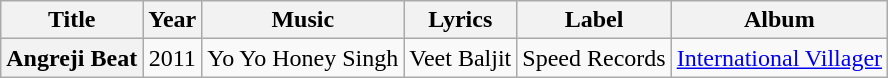<table class="wikitable plainrowheaders"style="text-align:center;">
<tr>
<th>Title</th>
<th>Year</th>
<th>Music</th>
<th>Lyrics</th>
<th>Label</th>
<th>Album</th>
</tr>
<tr>
<th scope="row">Angreji Beat<br></th>
<td>2011</td>
<td>Yo Yo Honey Singh</td>
<td>Veet Baljit</td>
<td>Speed Records</td>
<td><a href='#'>International Villager</a></td>
</tr>
</table>
